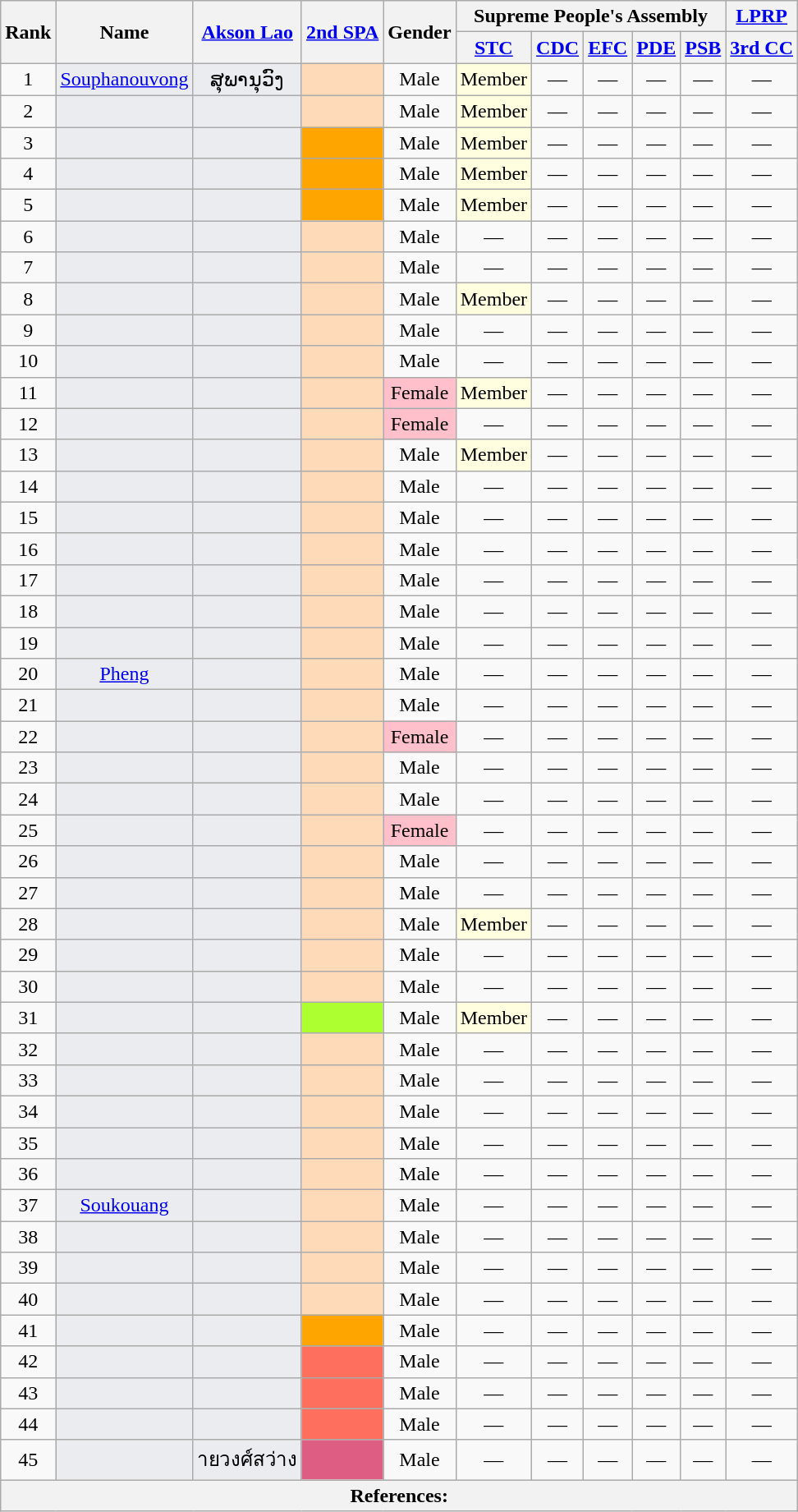<table class="wikitable sortable" style=text-align:center>
<tr>
<th rowspan="2">Rank</th>
<th rowspan="2">Name</th>
<th rowspan="2" class="unsortable"><a href='#'>Akson Lao</a></th>
<th rowspan="2"><a href='#'>2nd SPA</a></th>
<th rowspan="2">Gender</th>
<th colspan="5">Supreme People's Assembly</th>
<th colspan="1"><a href='#'>LPRP</a></th>
</tr>
<tr>
<th><a href='#'>STC</a></th>
<th><a href='#'>CDC</a></th>
<th><a href='#'>EFC</a></th>
<th><a href='#'>PDE</a></th>
<th><a href='#'>PSB</a></th>
<th><a href='#'>3rd CC</a></th>
</tr>
<tr>
<td>1</td>
<td bgcolor = #EAECF0><a href='#'>Souphanouvong</a></td>
<td bgcolor = #EAECF0>ສຸພານຸວົງ</td>
<td bgcolor = PeachPuff></td>
<td>Male</td>
<td data-sort-value="1" bgcolor = LightYellow>Member</td>
<td data-sort-value="100">—</td>
<td data-sort-value="100">—</td>
<td data-sort-value="100">—</td>
<td data-sort-value="100">—</td>
<td data-sort-value="100">—</td>
</tr>
<tr>
<td>2</td>
<td bgcolor = #EAECF0></td>
<td bgcolor = #EAECF0></td>
<td bgcolor = PeachPuff></td>
<td>Male</td>
<td data-sort-value="2" bgcolor = LightYellow>Member</td>
<td data-sort-value="100">—</td>
<td data-sort-value="100">—</td>
<td data-sort-value="100">—</td>
<td data-sort-value="100">—</td>
<td data-sort-value="100">—</td>
</tr>
<tr>
<td>3</td>
<td bgcolor = #EAECF0></td>
<td bgcolor = #EAECF0></td>
<td bgcolor = Orange></td>
<td>Male</td>
<td data-sort-value="3" bgcolor = LightYellow>Member</td>
<td data-sort-value="100">—</td>
<td data-sort-value="100">—</td>
<td data-sort-value="100">—</td>
<td data-sort-value="100">—</td>
<td data-sort-value="100">—</td>
</tr>
<tr>
<td>4</td>
<td bgcolor = #EAECF0></td>
<td bgcolor = #EAECF0></td>
<td bgcolor = Orange></td>
<td>Male</td>
<td data-sort-value="4" bgcolor = LightYellow>Member</td>
<td data-sort-value="100">—</td>
<td data-sort-value="100">—</td>
<td data-sort-value="100">—</td>
<td data-sort-value="100">—</td>
<td data-sort-value="100">—</td>
</tr>
<tr>
<td>5</td>
<td bgcolor = #EAECF0></td>
<td bgcolor = #EAECF0></td>
<td bgcolor = Orange></td>
<td>Male</td>
<td data-sort-value="5" bgcolor = LightYellow>Member</td>
<td data-sort-value="100">—</td>
<td data-sort-value="100">—</td>
<td data-sort-value="100">—</td>
<td data-sort-value="100">—</td>
<td data-sort-value="100">—</td>
</tr>
<tr>
<td>6</td>
<td bgcolor = #EAECF0></td>
<td bgcolor = #EAECF0></td>
<td bgcolor = PeachPuff></td>
<td>Male</td>
<td data-sort-value="100">—</td>
<td data-sort-value="100">—</td>
<td data-sort-value="100">—</td>
<td data-sort-value="100">—</td>
<td data-sort-value="100">—</td>
<td data-sort-value="100">—</td>
</tr>
<tr>
<td>7</td>
<td bgcolor = #EAECF0></td>
<td bgcolor = #EAECF0></td>
<td bgcolor = PeachPuff></td>
<td>Male</td>
<td data-sort-value="100">—</td>
<td data-sort-value="100">—</td>
<td data-sort-value="100">—</td>
<td data-sort-value="100">—</td>
<td data-sort-value="100">—</td>
<td data-sort-value="100">—</td>
</tr>
<tr>
<td>8</td>
<td bgcolor = #EAECF0></td>
<td bgcolor = #EAECF0></td>
<td bgcolor = PeachPuff></td>
<td>Male</td>
<td data-sort-value="6" bgcolor = LightYellow>Member</td>
<td data-sort-value="100">—</td>
<td data-sort-value="100">—</td>
<td data-sort-value="100">—</td>
<td data-sort-value="100">—</td>
<td data-sort-value="100">—</td>
</tr>
<tr>
<td>9</td>
<td bgcolor = #EAECF0></td>
<td bgcolor = #EAECF0></td>
<td bgcolor = PeachPuff></td>
<td>Male</td>
<td data-sort-value="100">—</td>
<td data-sort-value="100">—</td>
<td data-sort-value="100">—</td>
<td data-sort-value="100">—</td>
<td data-sort-value="100">—</td>
<td data-sort-value="100">—</td>
</tr>
<tr>
<td>10</td>
<td bgcolor = #EAECF0></td>
<td bgcolor = #EAECF0></td>
<td bgcolor = PeachPuff></td>
<td>Male</td>
<td data-sort-value="100">—</td>
<td data-sort-value="100">—</td>
<td data-sort-value="100">—</td>
<td data-sort-value="100">—</td>
<td data-sort-value="100">—</td>
<td data-sort-value="100">—</td>
</tr>
<tr>
<td>11</td>
<td bgcolor = #EAECF0></td>
<td bgcolor = #EAECF0></td>
<td bgcolor = PeachPuff></td>
<td bgcolor = Pink>Female</td>
<td data-sort-value="6" bgcolor = LightYellow>Member</td>
<td data-sort-value="100">—</td>
<td data-sort-value="100">—</td>
<td data-sort-value="100">—</td>
<td data-sort-value="100">—</td>
<td data-sort-value="100">—</td>
</tr>
<tr>
<td>12</td>
<td bgcolor = #EAECF0></td>
<td bgcolor = #EAECF0></td>
<td bgcolor = PeachPuff></td>
<td bgcolor = Pink>Female</td>
<td data-sort-value="100">—</td>
<td data-sort-value="100">—</td>
<td data-sort-value="100">—</td>
<td data-sort-value="100">—</td>
<td data-sort-value="100">—</td>
<td data-sort-value="100">—</td>
</tr>
<tr>
<td>13</td>
<td bgcolor = #EAECF0></td>
<td bgcolor = #EAECF0></td>
<td bgcolor = PeachPuff></td>
<td>Male</td>
<td data-sort-value="6" bgcolor = LightYellow>Member</td>
<td data-sort-value="100">—</td>
<td data-sort-value="100">—</td>
<td data-sort-value="100">—</td>
<td data-sort-value="100">—</td>
<td data-sort-value="100">—</td>
</tr>
<tr>
<td>14</td>
<td bgcolor = #EAECF0></td>
<td bgcolor = #EAECF0></td>
<td bgcolor = PeachPuff></td>
<td>Male</td>
<td data-sort-value="100">—</td>
<td data-sort-value="100">—</td>
<td data-sort-value="100">—</td>
<td data-sort-value="100">—</td>
<td data-sort-value="100">—</td>
<td data-sort-value="100">—</td>
</tr>
<tr>
<td>15</td>
<td bgcolor = #EAECF0></td>
<td bgcolor = #EAECF0></td>
<td bgcolor = PeachPuff></td>
<td>Male</td>
<td data-sort-value="100">—</td>
<td data-sort-value="100">—</td>
<td data-sort-value="100">—</td>
<td data-sort-value="100">—</td>
<td data-sort-value="100">—</td>
<td data-sort-value="100">—</td>
</tr>
<tr>
<td>16</td>
<td bgcolor = #EAECF0></td>
<td bgcolor = #EAECF0></td>
<td bgcolor = PeachPuff></td>
<td>Male</td>
<td data-sort-value="100">—</td>
<td data-sort-value="100">—</td>
<td data-sort-value="100">—</td>
<td data-sort-value="100">—</td>
<td data-sort-value="100">—</td>
<td data-sort-value="100">—</td>
</tr>
<tr>
<td>17</td>
<td bgcolor = #EAECF0></td>
<td bgcolor = #EAECF0></td>
<td bgcolor = PeachPuff></td>
<td>Male</td>
<td data-sort-value="100">—</td>
<td data-sort-value="100">—</td>
<td data-sort-value="100">—</td>
<td data-sort-value="100">—</td>
<td data-sort-value="100">—</td>
<td data-sort-value="100">—</td>
</tr>
<tr>
<td>18</td>
<td bgcolor = #EAECF0></td>
<td bgcolor = #EAECF0></td>
<td bgcolor = PeachPuff></td>
<td>Male</td>
<td data-sort-value="100">—</td>
<td data-sort-value="100">—</td>
<td data-sort-value="100">—</td>
<td data-sort-value="100">—</td>
<td data-sort-value="100">—</td>
<td data-sort-value="100">—</td>
</tr>
<tr>
<td>19</td>
<td bgcolor = #EAECF0></td>
<td bgcolor = #EAECF0></td>
<td bgcolor = PeachPuff></td>
<td>Male</td>
<td data-sort-value="100">—</td>
<td data-sort-value="100">—</td>
<td data-sort-value="100">—</td>
<td data-sort-value="100">—</td>
<td data-sort-value="100">—</td>
<td data-sort-value="100">—</td>
</tr>
<tr>
<td>20</td>
<td bgcolor = #EAECF0><a href='#'>Pheng</a></td>
<td bgcolor = #EAECF0></td>
<td bgcolor = PeachPuff></td>
<td>Male</td>
<td data-sort-value="100">—</td>
<td data-sort-value="100">—</td>
<td data-sort-value="100">—</td>
<td data-sort-value="100">—</td>
<td data-sort-value="100">—</td>
<td data-sort-value="100">—</td>
</tr>
<tr>
<td>21</td>
<td bgcolor = #EAECF0></td>
<td bgcolor = #EAECF0></td>
<td bgcolor = PeachPuff></td>
<td>Male</td>
<td data-sort-value="100">—</td>
<td data-sort-value="100">—</td>
<td data-sort-value="100">—</td>
<td data-sort-value="100">—</td>
<td data-sort-value="100">—</td>
<td data-sort-value="100">—</td>
</tr>
<tr>
<td>22</td>
<td bgcolor = #EAECF0></td>
<td bgcolor = #EAECF0></td>
<td bgcolor = PeachPuff></td>
<td bgcolor = Pink>Female</td>
<td data-sort-value="100">—</td>
<td data-sort-value="100">—</td>
<td data-sort-value="100">—</td>
<td data-sort-value="100">—</td>
<td data-sort-value="100">—</td>
<td data-sort-value="100">—</td>
</tr>
<tr>
<td>23</td>
<td bgcolor = #EAECF0></td>
<td bgcolor = #EAECF0></td>
<td bgcolor = PeachPuff></td>
<td>Male</td>
<td data-sort-value="100">—</td>
<td data-sort-value="100">—</td>
<td data-sort-value="100">—</td>
<td data-sort-value="100">—</td>
<td data-sort-value="100">—</td>
<td data-sort-value="100">—</td>
</tr>
<tr>
<td>24</td>
<td bgcolor = #EAECF0></td>
<td bgcolor = #EAECF0></td>
<td bgcolor = PeachPuff></td>
<td>Male</td>
<td data-sort-value="100">—</td>
<td data-sort-value="100">—</td>
<td data-sort-value="100">—</td>
<td data-sort-value="100">—</td>
<td data-sort-value="100">—</td>
<td data-sort-value="100">—</td>
</tr>
<tr>
<td>25</td>
<td bgcolor = #EAECF0></td>
<td bgcolor = #EAECF0></td>
<td bgcolor = PeachPuff></td>
<td bgcolor = Pink>Female</td>
<td data-sort-value="100">—</td>
<td data-sort-value="100">—</td>
<td data-sort-value="100">—</td>
<td data-sort-value="100">—</td>
<td data-sort-value="100">—</td>
<td data-sort-value="100">—</td>
</tr>
<tr>
<td>26</td>
<td bgcolor = #EAECF0></td>
<td bgcolor = #EAECF0></td>
<td bgcolor = PeachPuff></td>
<td>Male</td>
<td data-sort-value="100">—</td>
<td data-sort-value="100">—</td>
<td data-sort-value="100">—</td>
<td data-sort-value="100">—</td>
<td data-sort-value="100">—</td>
<td data-sort-value="100">—</td>
</tr>
<tr>
<td>27</td>
<td bgcolor = #EAECF0></td>
<td bgcolor = #EAECF0></td>
<td bgcolor = PeachPuff></td>
<td>Male</td>
<td data-sort-value="100">—</td>
<td data-sort-value="100">—</td>
<td data-sort-value="100">—</td>
<td data-sort-value="100">—</td>
<td data-sort-value="100">—</td>
<td data-sort-value="100">—</td>
</tr>
<tr>
<td>28</td>
<td bgcolor = #EAECF0></td>
<td bgcolor = #EAECF0></td>
<td bgcolor = PeachPuff></td>
<td>Male</td>
<td data-sort-value="6" bgcolor = LightYellow>Member</td>
<td data-sort-value="100">—</td>
<td data-sort-value="100">—</td>
<td data-sort-value="100">—</td>
<td data-sort-value="100">—</td>
<td data-sort-value="100">—</td>
</tr>
<tr>
<td>29</td>
<td bgcolor = #EAECF0></td>
<td bgcolor = #EAECF0></td>
<td bgcolor = PeachPuff></td>
<td>Male</td>
<td data-sort-value="100">—</td>
<td data-sort-value="100">—</td>
<td data-sort-value="100">—</td>
<td data-sort-value="100">—</td>
<td data-sort-value="100">—</td>
<td data-sort-value="100">—</td>
</tr>
<tr>
<td>30</td>
<td bgcolor = #EAECF0></td>
<td bgcolor = #EAECF0></td>
<td bgcolor = PeachPuff></td>
<td>Male</td>
<td data-sort-value="100">—</td>
<td data-sort-value="100">—</td>
<td data-sort-value="100">—</td>
<td data-sort-value="100">—</td>
<td data-sort-value="100">—</td>
<td data-sort-value="100">—</td>
</tr>
<tr>
<td>31</td>
<td bgcolor = #EAECF0></td>
<td bgcolor = #EAECF0></td>
<td bgcolor = GreenYellow></td>
<td>Male</td>
<td data-sort-value="6" bgcolor = LightYellow>Member</td>
<td data-sort-value="100">—</td>
<td data-sort-value="100">—</td>
<td data-sort-value="100">—</td>
<td data-sort-value="100">—</td>
<td data-sort-value="100">—</td>
</tr>
<tr>
<td>32</td>
<td bgcolor = #EAECF0></td>
<td bgcolor = #EAECF0></td>
<td bgcolor = PeachPuff></td>
<td>Male</td>
<td data-sort-value="100">—</td>
<td data-sort-value="100">—</td>
<td data-sort-value="100">—</td>
<td data-sort-value="100">—</td>
<td data-sort-value="100">—</td>
<td data-sort-value="100">—</td>
</tr>
<tr>
<td>33</td>
<td bgcolor = #EAECF0></td>
<td bgcolor = #EAECF0></td>
<td bgcolor = PeachPuff></td>
<td>Male</td>
<td data-sort-value="100">—</td>
<td data-sort-value="100">—</td>
<td data-sort-value="100">—</td>
<td data-sort-value="100">—</td>
<td data-sort-value="100">—</td>
<td data-sort-value="100">—</td>
</tr>
<tr>
<td>34</td>
<td bgcolor = #EAECF0></td>
<td bgcolor = #EAECF0></td>
<td bgcolor = PeachPuff></td>
<td>Male</td>
<td data-sort-value="100">—</td>
<td data-sort-value="100">—</td>
<td data-sort-value="100">—</td>
<td data-sort-value="100">—</td>
<td data-sort-value="100">—</td>
<td data-sort-value="100">—</td>
</tr>
<tr>
<td>35</td>
<td bgcolor = #EAECF0></td>
<td bgcolor = #EAECF0></td>
<td bgcolor = PeachPuff></td>
<td>Male</td>
<td data-sort-value="100">—</td>
<td data-sort-value="100">—</td>
<td data-sort-value="100">—</td>
<td data-sort-value="100">—</td>
<td data-sort-value="100">—</td>
<td data-sort-value="100">—</td>
</tr>
<tr>
<td>36</td>
<td bgcolor = #EAECF0></td>
<td bgcolor = #EAECF0></td>
<td bgcolor = PeachPuff></td>
<td>Male</td>
<td data-sort-value="100">—</td>
<td data-sort-value="100">—</td>
<td data-sort-value="100">—</td>
<td data-sort-value="100">—</td>
<td data-sort-value="100">—</td>
<td data-sort-value="100">—</td>
</tr>
<tr>
<td>37</td>
<td bgcolor = #EAECF0><a href='#'>Soukouang</a></td>
<td bgcolor = #EAECF0></td>
<td bgcolor = PeachPuff></td>
<td>Male</td>
<td data-sort-value="100">—</td>
<td data-sort-value="100">—</td>
<td data-sort-value="100">—</td>
<td data-sort-value="100">—</td>
<td data-sort-value="100">—</td>
<td data-sort-value="100">—</td>
</tr>
<tr>
<td>38</td>
<td bgcolor = #EAECF0></td>
<td bgcolor = #EAECF0></td>
<td bgcolor = PeachPuff></td>
<td>Male</td>
<td data-sort-value="100">—</td>
<td data-sort-value="100">—</td>
<td data-sort-value="100">—</td>
<td data-sort-value="100">—</td>
<td data-sort-value="100">—</td>
<td data-sort-value="100">—</td>
</tr>
<tr>
<td>39</td>
<td bgcolor = #EAECF0></td>
<td bgcolor = #EAECF0></td>
<td bgcolor = PeachPuff></td>
<td>Male</td>
<td data-sort-value="100">—</td>
<td data-sort-value="100">—</td>
<td data-sort-value="100">—</td>
<td data-sort-value="100">—</td>
<td data-sort-value="100">—</td>
<td data-sort-value="100">—</td>
</tr>
<tr>
<td>40</td>
<td bgcolor = #EAECF0></td>
<td bgcolor = #EAECF0></td>
<td bgcolor = PeachPuff></td>
<td>Male</td>
<td data-sort-value="100">—</td>
<td data-sort-value="100">—</td>
<td data-sort-value="100">—</td>
<td data-sort-value="100">—</td>
<td data-sort-value="100">—</td>
<td data-sort-value="100">—</td>
</tr>
<tr>
<td>41</td>
<td bgcolor = #EAECF0></td>
<td bgcolor = #EAECF0></td>
<td bgcolor = Orange></td>
<td>Male</td>
<td data-sort-value="100">—</td>
<td data-sort-value="100">—</td>
<td data-sort-value="100">—</td>
<td data-sort-value="100">—</td>
<td data-sort-value="100">—</td>
<td data-sort-value="100">—</td>
</tr>
<tr>
<td>42</td>
<td bgcolor = #EAECF0></td>
<td bgcolor = #EAECF0></td>
<td bgcolor = #FE6F5E></td>
<td>Male</td>
<td data-sort-value="100">—</td>
<td data-sort-value="100">—</td>
<td data-sort-value="100">—</td>
<td data-sort-value="100">—</td>
<td data-sort-value="100">—</td>
<td data-sort-value="100">—</td>
</tr>
<tr>
<td>43</td>
<td bgcolor = #EAECF0></td>
<td bgcolor = #EAECF0></td>
<td bgcolor = #FE6F5E></td>
<td>Male</td>
<td data-sort-value="100">—</td>
<td data-sort-value="100">—</td>
<td data-sort-value="100">—</td>
<td data-sort-value="100">—</td>
<td data-sort-value="100">—</td>
<td data-sort-value="100">—</td>
</tr>
<tr>
<td>44</td>
<td bgcolor = #EAECF0></td>
<td bgcolor = #EAECF0></td>
<td bgcolor = #FE6F5E></td>
<td>Male</td>
<td data-sort-value="100">—</td>
<td data-sort-value="100">—</td>
<td data-sort-value="100">—</td>
<td data-sort-value="100">—</td>
<td data-sort-value="100">—</td>
<td data-sort-value="100">—</td>
</tr>
<tr>
<td>45</td>
<td bgcolor = #EAECF0></td>
<td bgcolor = #EAECF0>ายวงศ์สว่าง</td>
<td bgcolor = #DE5D83></td>
<td>Male</td>
<td data-sort-value="100">—</td>
<td data-sort-value="100">—</td>
<td data-sort-value="100">—</td>
<td data-sort-value="100">—</td>
<td data-sort-value="100">—</td>
<td data-sort-value="100">—</td>
</tr>
<tr>
<th colspan="15" unsortable><strong>References:</strong><br></th>
</tr>
</table>
